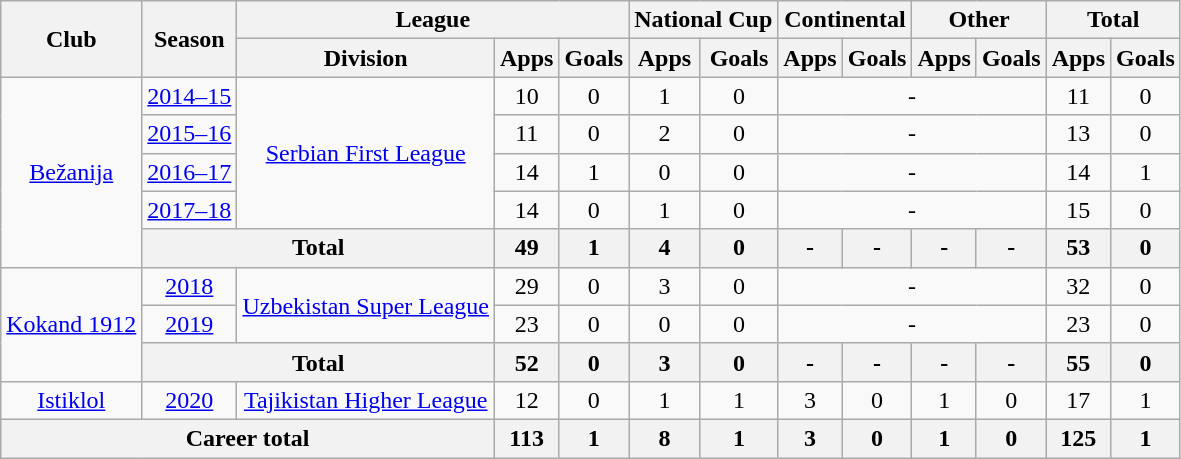<table class="wikitable" style="text-align:center">
<tr>
<th rowspan="2">Club</th>
<th rowspan="2">Season</th>
<th colspan="3">League</th>
<th colspan="2">National Cup</th>
<th colspan="2">Continental</th>
<th colspan="2">Other</th>
<th colspan="2">Total</th>
</tr>
<tr>
<th>Division</th>
<th>Apps</th>
<th>Goals</th>
<th>Apps</th>
<th>Goals</th>
<th>Apps</th>
<th>Goals</th>
<th>Apps</th>
<th>Goals</th>
<th>Apps</th>
<th>Goals</th>
</tr>
<tr>
<td rowspan="5"><a href='#'>Bežanija</a></td>
<td><a href='#'>2014–15</a></td>
<td rowspan="4"><a href='#'>Serbian First League</a></td>
<td>10</td>
<td>0</td>
<td>1</td>
<td>0</td>
<td colspan="4">-</td>
<td>11</td>
<td>0</td>
</tr>
<tr>
<td><a href='#'>2015–16</a></td>
<td>11</td>
<td>0</td>
<td>2</td>
<td>0</td>
<td colspan="4">-</td>
<td>13</td>
<td>0</td>
</tr>
<tr>
<td><a href='#'>2016–17</a></td>
<td>14</td>
<td>1</td>
<td>0</td>
<td>0</td>
<td colspan="4">-</td>
<td>14</td>
<td>1</td>
</tr>
<tr>
<td><a href='#'>2017–18</a></td>
<td>14</td>
<td>0</td>
<td>1</td>
<td>0</td>
<td colspan="4">-</td>
<td>15</td>
<td>0</td>
</tr>
<tr>
<th colspan="2">Total</th>
<th>49</th>
<th>1</th>
<th>4</th>
<th>0</th>
<th>-</th>
<th>-</th>
<th>-</th>
<th>-</th>
<th>53</th>
<th>0</th>
</tr>
<tr>
<td rowspan="3"><a href='#'>Kokand 1912</a></td>
<td><a href='#'>2018</a></td>
<td rowspan="2"><a href='#'>Uzbekistan Super League</a></td>
<td>29</td>
<td>0</td>
<td>3</td>
<td>0</td>
<td colspan="4">-</td>
<td>32</td>
<td>0</td>
</tr>
<tr>
<td><a href='#'>2019</a></td>
<td>23</td>
<td>0</td>
<td>0</td>
<td>0</td>
<td colspan="4">-</td>
<td>23</td>
<td>0</td>
</tr>
<tr>
<th colspan="2">Total</th>
<th>52</th>
<th>0</th>
<th>3</th>
<th>0</th>
<th>-</th>
<th>-</th>
<th>-</th>
<th>-</th>
<th>55</th>
<th>0</th>
</tr>
<tr>
<td><a href='#'>Istiklol</a></td>
<td><a href='#'>2020</a></td>
<td><a href='#'>Tajikistan Higher League</a></td>
<td>12</td>
<td>0</td>
<td>1</td>
<td>1</td>
<td>3</td>
<td>0</td>
<td>1</td>
<td>0</td>
<td>17</td>
<td>1</td>
</tr>
<tr>
<th colspan="3">Career total</th>
<th>113</th>
<th>1</th>
<th>8</th>
<th>1</th>
<th>3</th>
<th>0</th>
<th>1</th>
<th>0</th>
<th>125</th>
<th>1</th>
</tr>
</table>
